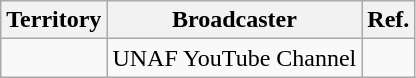<table class="wikitable">
<tr>
<th>Territory</th>
<th>Broadcaster</th>
<th>Ref.</th>
</tr>
<tr>
<td></td>
<td>UNAF YouTube Channel</td>
<td></td>
</tr>
</table>
